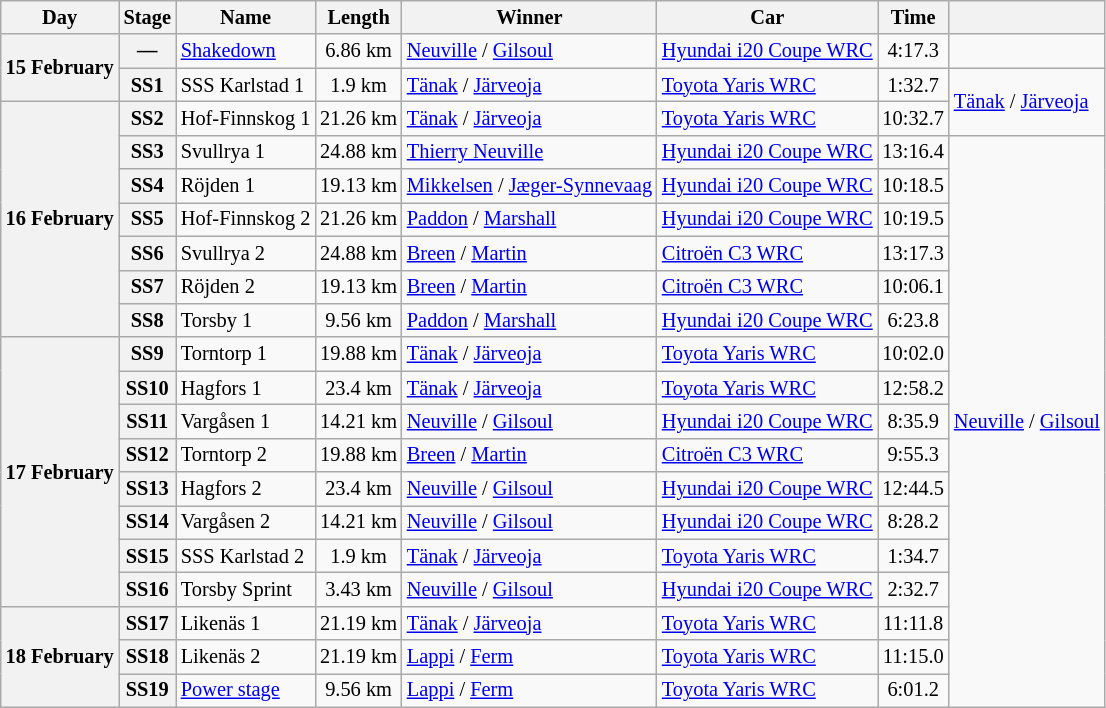<table class="wikitable" style="font-size: 85%;">
<tr>
<th>Day</th>
<th>Stage</th>
<th>Name</th>
<th>Length</th>
<th>Winner</th>
<th>Car</th>
<th>Time</th>
<th></th>
</tr>
<tr>
<th rowspan="2" nowrap>15 February</th>
<th>—</th>
<td nowrap><a href='#'>Shakedown</a></td>
<td align="center">6.86 km</td>
<td><a href='#'>Neuville</a> / <a href='#'>Gilsoul</a></td>
<td nowrap><a href='#'>Hyundai i20 Coupe WRC</a></td>
<td align="center">4:17.3</td>
<td></td>
</tr>
<tr>
<th>SS1</th>
<td>SSS Karlstad 1</td>
<td align="center">1.9 km</td>
<td><a href='#'>Tänak</a> / <a href='#'>Järveoja</a></td>
<td><a href='#'>Toyota Yaris WRC</a></td>
<td align="center">1:32.7</td>
<td rowspan="2" nowrap><a href='#'>Tänak</a> / <a href='#'>Järveoja</a></td>
</tr>
<tr>
<th rowspan="7">16 February</th>
<th>SS2</th>
<td>Hof-Finnskog 1</td>
<td align="center">21.26 km</td>
<td><a href='#'>Tänak</a> / <a href='#'>Järveoja</a></td>
<td><a href='#'>Toyota Yaris WRC</a></td>
<td align="center">10:32.7</td>
</tr>
<tr>
<th>SS3</th>
<td>Svullrya 1</td>
<td align="center">24.88 km</td>
<td><a href='#'>Thierry Neuville</a></td>
<td><a href='#'>Hyundai i20 Coupe WRC</a></td>
<td align="center">13:16.4</td>
<td rowspan="17" nowrap><a href='#'>Neuville</a> / <a href='#'>Gilsoul</a></td>
</tr>
<tr>
<th>SS4</th>
<td>Röjden 1</td>
<td align="center">19.13 km</td>
<td nowrap><a href='#'>Mikkelsen</a> / <a href='#'>Jæger-Synnevaag</a></td>
<td><a href='#'>Hyundai i20 Coupe WRC</a></td>
<td align="center">10:18.5</td>
</tr>
<tr>
<th>SS5</th>
<td>Hof-Finnskog 2</td>
<td align="center">21.26 km</td>
<td><a href='#'>Paddon</a> / <a href='#'>Marshall</a></td>
<td><a href='#'>Hyundai i20 Coupe WRC</a></td>
<td align="center">10:19.5</td>
</tr>
<tr>
<th>SS6</th>
<td>Svullrya 2</td>
<td align="center">24.88 km</td>
<td><a href='#'>Breen</a> / <a href='#'>Martin</a></td>
<td><a href='#'>Citroën C3 WRC</a></td>
<td align="center">13:17.3</td>
</tr>
<tr>
<th>SS7</th>
<td>Röjden 2</td>
<td align="center">19.13 km</td>
<td><a href='#'>Breen</a> / <a href='#'>Martin</a></td>
<td><a href='#'>Citroën C3 WRC</a></td>
<td align="center">10:06.1</td>
</tr>
<tr>
<th>SS8</th>
<td>Torsby 1</td>
<td align="center">9.56 km</td>
<td><a href='#'>Paddon</a> / <a href='#'>Marshall</a></td>
<td><a href='#'>Hyundai i20 Coupe WRC</a></td>
<td align="center">6:23.8</td>
</tr>
<tr>
<th rowspan="8">17 February</th>
<th>SS9</th>
<td>Torntorp 1</td>
<td align="center">19.88 km</td>
<td><a href='#'>Tänak</a> / <a href='#'>Järveoja</a></td>
<td><a href='#'>Toyota Yaris WRC</a></td>
<td align="center">10:02.0</td>
</tr>
<tr>
<th>SS10</th>
<td>Hagfors 1</td>
<td align="center">23.4 km</td>
<td><a href='#'>Tänak</a> / <a href='#'>Järveoja</a></td>
<td><a href='#'>Toyota Yaris WRC</a></td>
<td align="center">12:58.2</td>
</tr>
<tr>
<th>SS11</th>
<td>Vargåsen 1</td>
<td align="center">14.21 km</td>
<td><a href='#'>Neuville</a> / <a href='#'>Gilsoul</a></td>
<td><a href='#'>Hyundai i20 Coupe WRC</a></td>
<td align="center">8:35.9</td>
</tr>
<tr>
<th>SS12</th>
<td>Torntorp 2</td>
<td align="center">19.88 km</td>
<td><a href='#'>Breen</a> / <a href='#'>Martin</a></td>
<td><a href='#'>Citroën C3 WRC</a></td>
<td align="center">9:55.3</td>
</tr>
<tr>
<th>SS13</th>
<td>Hagfors 2</td>
<td align="center">23.4 km</td>
<td><a href='#'>Neuville</a> / <a href='#'>Gilsoul</a></td>
<td><a href='#'>Hyundai i20 Coupe WRC</a></td>
<td align="center">12:44.5</td>
</tr>
<tr>
<th>SS14</th>
<td>Vargåsen 2</td>
<td align="center">14.21 km</td>
<td><a href='#'>Neuville</a> / <a href='#'>Gilsoul</a></td>
<td><a href='#'>Hyundai i20 Coupe WRC</a></td>
<td align="center">8:28.2</td>
</tr>
<tr>
<th>SS15</th>
<td>SSS Karlstad 2</td>
<td align="center">1.9 km</td>
<td><a href='#'>Tänak</a> / <a href='#'>Järveoja</a></td>
<td><a href='#'>Toyota Yaris WRC</a></td>
<td align="center">1:34.7</td>
</tr>
<tr>
<th>SS16</th>
<td>Torsby Sprint</td>
<td align="center">3.43 km</td>
<td><a href='#'>Neuville</a> / <a href='#'>Gilsoul</a></td>
<td><a href='#'>Hyundai i20 Coupe WRC</a></td>
<td align="center">2:32.7</td>
</tr>
<tr>
<th rowspan="3">18 February</th>
<th>SS17</th>
<td>Likenäs 1</td>
<td align="center">21.19 km</td>
<td><a href='#'>Tänak</a> / <a href='#'>Järveoja</a></td>
<td><a href='#'>Toyota Yaris WRC</a></td>
<td align="center">11:11.8</td>
</tr>
<tr>
<th>SS18</th>
<td>Likenäs 2</td>
<td align="center">21.19 km</td>
<td><a href='#'>Lappi</a> / <a href='#'>Ferm</a></td>
<td><a href='#'>Toyota Yaris WRC</a></td>
<td align="center">11:15.0</td>
</tr>
<tr>
<th>SS19</th>
<td nowrap><a href='#'>Power stage</a></td>
<td align="center">9.56 km</td>
<td><a href='#'>Lappi</a> / <a href='#'>Ferm</a></td>
<td><a href='#'>Toyota Yaris WRC</a></td>
<td align="center">6:01.2</td>
</tr>
</table>
